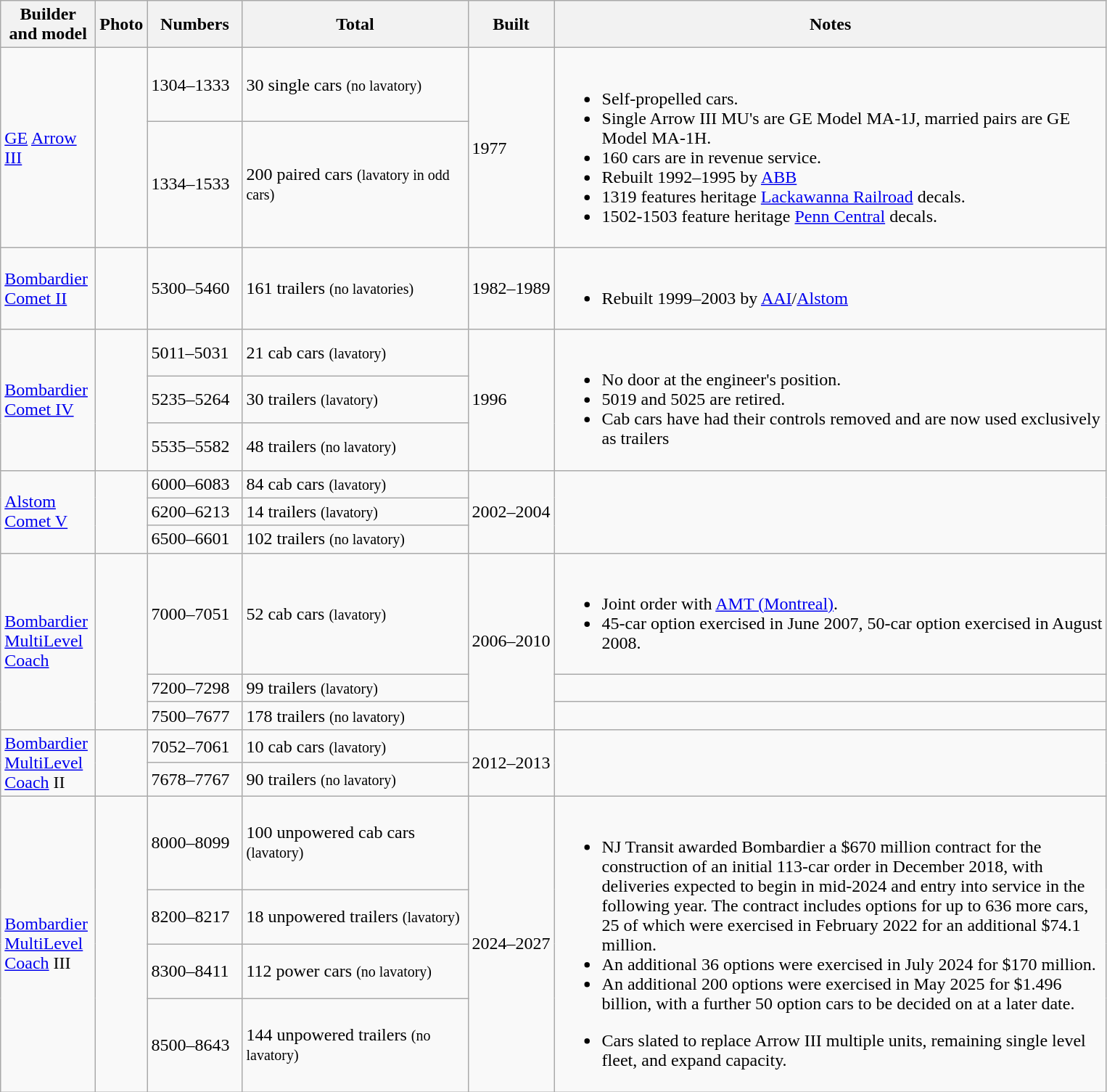<table class="wikitable">
<tr>
<th style="width:80px;">Builder<br>and model</th>
<th>Photo</th>
<th style="width:80px;">Numbers</th>
<th style="width:200px;">Total</th>
<th>Built</th>
<th style="width:500px;">Notes</th>
</tr>
<tr>
<td rowspan="2"><a href='#'>GE</a> <a href='#'>Arrow III</a></td>
<td rowspan="2"></td>
<td>1304–1333</td>
<td>30 single cars <small>(no lavatory)</small></td>
<td rowspan="2">1977</td>
<td rowspan="2"><br><ul><li>Self-propelled cars.</li><li>Single Arrow III MU's are GE Model MA-1J, married pairs are GE Model MA-1H.</li><li>160 cars are in revenue service.</li><li>Rebuilt 1992–1995 by <a href='#'>ABB</a></li><li>1319 features heritage <a href='#'>Lackawanna Railroad</a> decals.</li><li>1502-1503 feature heritage <a href='#'>Penn Central</a> decals.</li></ul></td>
</tr>
<tr>
<td>1334–1533</td>
<td>200 paired cars <small>(lavatory in odd cars)</small></td>
</tr>
<tr>
<td><a href='#'>Bombardier</a> <a href='#'>Comet II</a></td>
<td></td>
<td>5300–5460</td>
<td>161 trailers <small>(no lavatories)</small></td>
<td>1982–1989</td>
<td><br><ul><li>Rebuilt 1999–2003 by <a href='#'>AAI</a>/<a href='#'>Alstom</a></li></ul></td>
</tr>
<tr>
<td rowspan="3"><a href='#'>Bombardier</a> <a href='#'>Comet IV</a></td>
<td rowspan="3"></td>
<td>5011–5031</td>
<td>21 cab cars <small>(lavatory)</small></td>
<td rowspan="3">1996</td>
<td rowspan="3"><br><ul><li>No door at the engineer's position.</li><li>5019 and 5025 are retired.</li><li>Cab cars have had their controls removed and are now used exclusively as trailers</li></ul></td>
</tr>
<tr>
<td>5235–5264</td>
<td>30 trailers <small>(lavatory)</small></td>
</tr>
<tr>
<td>5535–5582</td>
<td>48 trailers <small>(no lavatory)</small></td>
</tr>
<tr>
<td rowspan="3"><a href='#'>Alstom</a> <a href='#'>Comet V</a></td>
<td rowspan="3"></td>
<td>6000–6083</td>
<td>84 cab cars <small>(lavatory)</small></td>
<td rowspan="3">2002–2004</td>
<td rowspan="3"></td>
</tr>
<tr>
<td>6200–6213</td>
<td>14 trailers <small>(lavatory)</small></td>
</tr>
<tr>
<td>6500–6601</td>
<td>102 trailers <small>(no lavatory)</small></td>
</tr>
<tr>
<td rowspan="3"><a href='#'>Bombardier</a> <a href='#'>MultiLevel Coach</a></td>
<td rowspan="3"></td>
<td>7000–7051</td>
<td>52 cab cars <small>(lavatory)</small></td>
<td rowspan="3">2006–2010</td>
<td><br><ul><li>Joint order with <a href='#'>AMT (Montreal)</a>.</li><li>45-car option exercised in June 2007, 50-car option exercised in August 2008.</li></ul></td>
</tr>
<tr>
<td>7200–7298</td>
<td>99 trailers <small>(lavatory)</small></td>
<td></td>
</tr>
<tr>
<td>7500–7677</td>
<td>178 trailers <small>(no lavatory)</small></td>
<td></td>
</tr>
<tr>
<td rowspan="2"><a href='#'>Bombardier MultiLevel Coach</a> II</td>
<td rowspan="2"></td>
<td>7052–7061</td>
<td>10 cab cars <small>(lavatory)</small></td>
<td rowspan="2">2012–2013</td>
<td rowspan="2"></td>
</tr>
<tr>
<td>7678–7767</td>
<td>90 trailers <small>(no lavatory)</small></td>
</tr>
<tr>
<td rowspan="4"><a href='#'>Bombardier MultiLevel Coach</a> III</td>
<td rowspan="4"></td>
<td>8000–8099</td>
<td>100 unpowered cab cars <small>(lavatory)</small></td>
<td rowspan="4">2024–2027</td>
<td rowspan="4"><br><ul><li>NJ Transit awarded Bombardier a $670 million contract for the construction of an initial 113-car order in December 2018, with deliveries expected to begin in mid-2024 and entry into service in the following year. The contract includes options for up to 636 more cars, 25 of which were exercised in February 2022 for an additional $74.1 million.</li><li>An additional 36 options were exercised in July 2024 for $170 million.</li><li>An additional 200 options were exercised in May 2025 for $1.496 billion, with a further 50 option cars to be decided on at a later date.</li></ul><ul><li>Cars slated to replace Arrow III multiple units, remaining single level fleet, and expand capacity.</li></ul></td>
</tr>
<tr>
<td>8200–8217</td>
<td>18 unpowered trailers <small>(lavatory)</small></td>
</tr>
<tr>
<td>8300–8411</td>
<td>112 power cars <small>(no lavatory)</small></td>
</tr>
<tr>
<td>8500–8643</td>
<td>144 unpowered trailers <small>(no lavatory)</small></td>
</tr>
</table>
